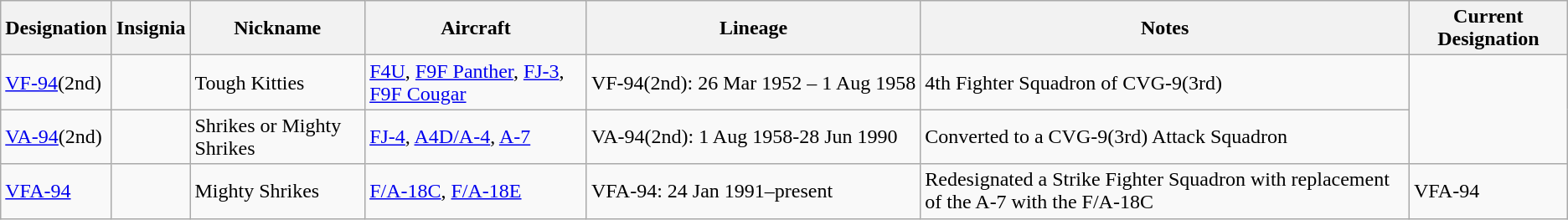<table class="wikitable">
<tr>
<th>Designation</th>
<th>Insignia</th>
<th>Nickname</th>
<th>Aircraft</th>
<th>Lineage</th>
<th>Notes</th>
<th>Current Designation</th>
</tr>
<tr>
<td><a href='#'>VF-94</a>(2nd)</td>
<td><br></td>
<td>Tough Kitties</td>
<td><a href='#'>F4U</a>, <a href='#'>F9F Panther</a>, <a href='#'>FJ-3</a>, <a href='#'>F9F Cougar</a></td>
<td style="white-space: nowrap;">VF-94(2nd): 26 Mar 1952 – 1 Aug 1958</td>
<td>4th Fighter Squadron of CVG-9(3rd)</td>
</tr>
<tr>
<td><a href='#'>VA-94</a>(2nd)</td>
<td></td>
<td>Shrikes or Mighty Shrikes</td>
<td><a href='#'>FJ-4</a>, <a href='#'>A4D/A-4</a>, <a href='#'>A-7</a></td>
<td>VA-94(2nd): 1 Aug 1958-28 Jun 1990</td>
<td>Converted to a CVG-9(3rd) Attack Squadron</td>
</tr>
<tr>
<td><a href='#'>VFA-94</a></td>
<td></td>
<td>Mighty Shrikes</td>
<td><a href='#'>F/A-18C</a>, <a href='#'>F/A-18E</a></td>
<td>VFA-94: 24 Jan 1991–present</td>
<td>Redesignated a Strike Fighter Squadron with replacement of the A-7 with the F/A-18C</td>
<td>VFA-94</td>
</tr>
</table>
